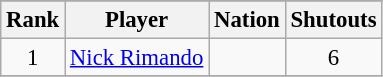<table class="wikitable" style="font-size: 95%; text-align: center;">
<tr>
</tr>
<tr>
<th>Rank</th>
<th>Player</th>
<th>Nation</th>
<th>Shutouts</th>
</tr>
<tr>
<td>1</td>
<td><a href='#'>Nick Rimando</a></td>
<td></td>
<td>6</td>
</tr>
<tr>
</tr>
</table>
